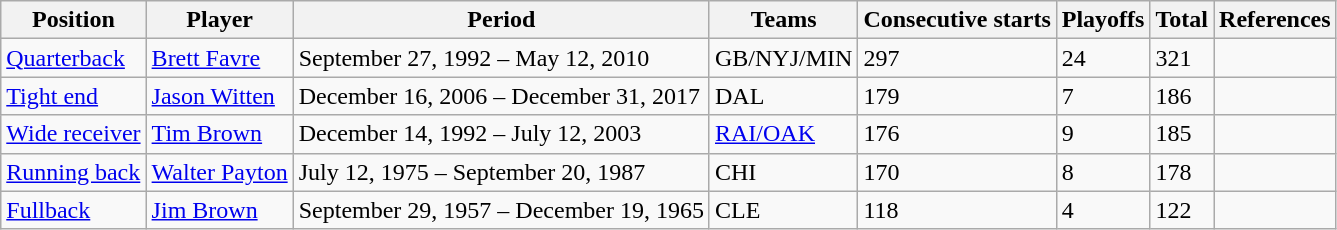<table class="wikitable">
<tr>
<th>Position</th>
<th>Player</th>
<th>Period</th>
<th>Teams</th>
<th>Consecutive starts</th>
<th>Playoffs</th>
<th>Total</th>
<th>References</th>
</tr>
<tr>
<td><a href='#'>Quarterback</a></td>
<td><a href='#'>Brett Favre</a></td>
<td>September 27, 1992 – May 12, 2010</td>
<td>GB/NYJ/MIN</td>
<td>297</td>
<td>24</td>
<td>321</td>
<td></td>
</tr>
<tr>
<td><a href='#'>Tight end</a></td>
<td><a href='#'>Jason Witten</a></td>
<td>December 16, 2006 – December 31, 2017</td>
<td>DAL</td>
<td>179</td>
<td>7</td>
<td>186</td>
<td></td>
</tr>
<tr>
<td><a href='#'>Wide receiver</a></td>
<td><a href='#'>Tim Brown</a></td>
<td>December 14, 1992 – July 12, 2003</td>
<td><a href='#'>RAI/OAK</a></td>
<td>176</td>
<td>9</td>
<td>185</td>
<td></td>
</tr>
<tr>
<td><a href='#'>Running back</a></td>
<td><a href='#'>Walter Payton</a></td>
<td>July 12, 1975 – September 20, 1987</td>
<td>CHI</td>
<td>170</td>
<td>8</td>
<td>178</td>
<td></td>
</tr>
<tr>
<td><a href='#'>Fullback</a></td>
<td><a href='#'>Jim Brown</a></td>
<td>September 29, 1957 – December 19, 1965</td>
<td>CLE</td>
<td>118</td>
<td>4</td>
<td>122</td>
<td></td>
</tr>
</table>
